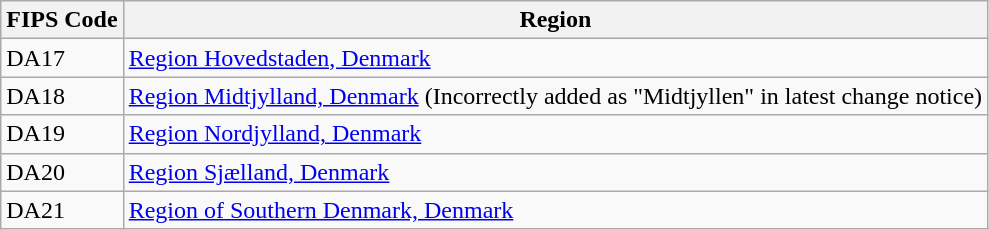<table class="wikitable">
<tr>
<th>FIPS Code</th>
<th>Region</th>
</tr>
<tr>
<td>DA17</td>
<td><a href='#'>Region Hovedstaden, Denmark</a></td>
</tr>
<tr>
<td>DA18</td>
<td><a href='#'>Region Midtjylland, Denmark</a> (Incorrectly added as "Midtjyllen" in latest change notice)</td>
</tr>
<tr>
<td>DA19</td>
<td><a href='#'>Region Nordjylland, Denmark</a></td>
</tr>
<tr>
<td>DA20</td>
<td><a href='#'>Region Sjælland, Denmark</a></td>
</tr>
<tr>
<td>DA21</td>
<td><a href='#'>Region of Southern Denmark, Denmark</a></td>
</tr>
</table>
